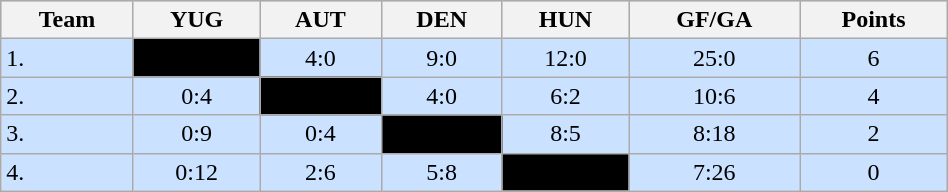<table class="wikitable" bgcolor="#EFEFFF" width="50%">
<tr bgcolor="#BCD2EE">
<th>Team</th>
<th>YUG</th>
<th>AUT</th>
<th>DEN</th>
<th>HUN</th>
<th>GF/GA</th>
<th>Points</th>
</tr>
<tr bgcolor="#CAE1FF" align="center">
<td align="left">1. </td>
<td style="background:#000000;"></td>
<td>4:0</td>
<td>9:0</td>
<td>12:0</td>
<td>25:0</td>
<td>6</td>
</tr>
<tr bgcolor="#CAE1FF" align="center">
<td align="left">2. </td>
<td>0:4</td>
<td style="background:#000000;"></td>
<td>4:0</td>
<td>6:2</td>
<td>10:6</td>
<td>4</td>
</tr>
<tr bgcolor="#CAE1FF" align="center">
<td align="left">3. </td>
<td>0:9</td>
<td>0:4</td>
<td style="background:#000000;"></td>
<td>8:5</td>
<td>8:18</td>
<td>2</td>
</tr>
<tr bgcolor="#CAE1FF" align="center">
<td align="left">4. </td>
<td>0:12</td>
<td>2:6</td>
<td>5:8</td>
<td style="background:#000000;"></td>
<td>7:26</td>
<td>0</td>
</tr>
</table>
